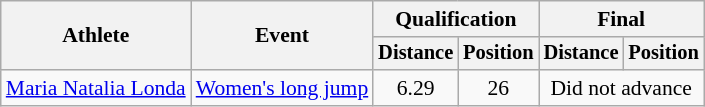<table class=wikitable style="font-size:90%">
<tr>
<th rowspan="2">Athlete</th>
<th rowspan="2">Event</th>
<th colspan="2">Qualification</th>
<th colspan="2">Final</th>
</tr>
<tr style="font-size:95%">
<th>Distance</th>
<th>Position</th>
<th>Distance</th>
<th>Position</th>
</tr>
<tr align=center>
<td align=left><a href='#'>Maria Natalia Londa</a></td>
<td align=left><a href='#'>Women's long jump</a></td>
<td>6.29</td>
<td>26</td>
<td colspan=2>Did not advance</td>
</tr>
</table>
